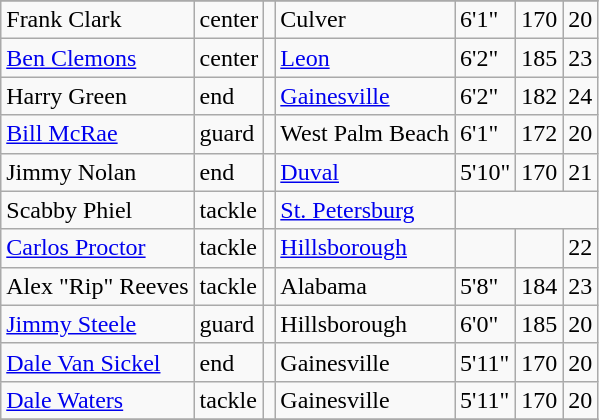<table class="wikitable">
<tr>
</tr>
<tr>
<td>Frank Clark</td>
<td>center</td>
<td></td>
<td>Culver</td>
<td>6'1"</td>
<td>170</td>
<td>20</td>
</tr>
<tr>
<td><a href='#'>Ben Clemons</a></td>
<td>center</td>
<td></td>
<td><a href='#'>Leon</a></td>
<td>6'2"</td>
<td>185</td>
<td>23</td>
</tr>
<tr>
<td>Harry Green</td>
<td>end</td>
<td></td>
<td><a href='#'>Gainesville</a></td>
<td>6'2"</td>
<td>182</td>
<td>24</td>
</tr>
<tr>
<td><a href='#'>Bill McRae</a></td>
<td>guard</td>
<td></td>
<td>West Palm Beach</td>
<td>6'1"</td>
<td>172</td>
<td>20</td>
</tr>
<tr>
<td>Jimmy Nolan</td>
<td>end</td>
<td></td>
<td><a href='#'>Duval</a></td>
<td>5'10"</td>
<td>170</td>
<td>21</td>
</tr>
<tr>
<td>Scabby Phiel</td>
<td>tackle</td>
<td></td>
<td><a href='#'>St. Petersburg</a></td>
</tr>
<tr>
<td><a href='#'>Carlos Proctor</a></td>
<td>tackle</td>
<td></td>
<td><a href='#'>Hillsborough</a></td>
<td></td>
<td></td>
<td>22</td>
</tr>
<tr>
<td>Alex "Rip" Reeves</td>
<td>tackle</td>
<td></td>
<td>Alabama</td>
<td>5'8"</td>
<td>184</td>
<td>23</td>
</tr>
<tr>
<td><a href='#'>Jimmy Steele</a></td>
<td>guard</td>
<td></td>
<td>Hillsborough</td>
<td>6'0"</td>
<td>185</td>
<td>20</td>
</tr>
<tr>
<td><a href='#'>Dale Van Sickel</a></td>
<td>end</td>
<td></td>
<td>Gainesville</td>
<td>5'11"</td>
<td>170</td>
<td>20</td>
</tr>
<tr>
<td><a href='#'>Dale Waters</a></td>
<td>tackle</td>
<td></td>
<td>Gainesville</td>
<td>5'11"</td>
<td>170</td>
<td>20</td>
</tr>
<tr>
</tr>
</table>
